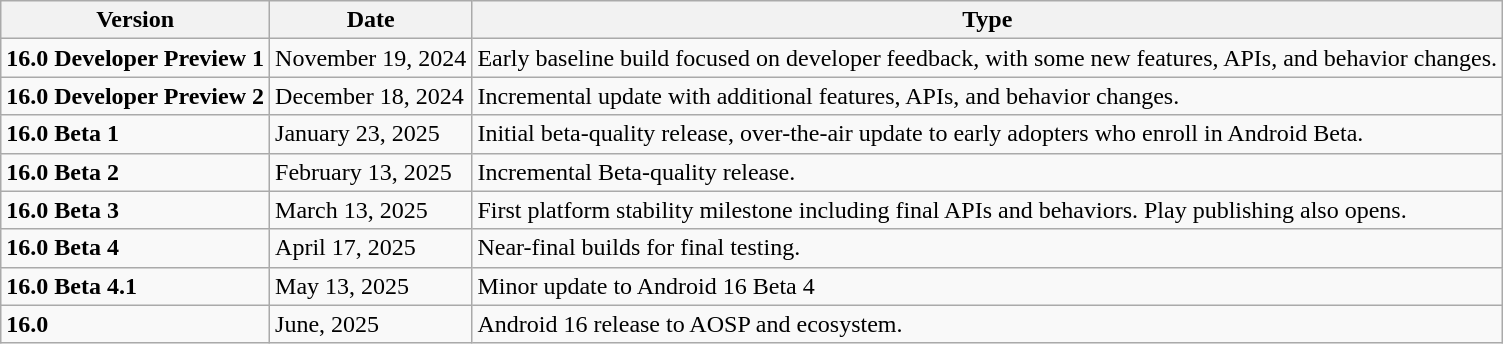<table class="wikitable">
<tr>
<th>Version</th>
<th>Date</th>
<th>Type</th>
</tr>
<tr>
<td><strong>16.0 Developer Preview 1</strong></td>
<td>November 19, 2024</td>
<td>Early baseline build focused on developer feedback, with some new features, APIs, and behavior changes.</td>
</tr>
<tr>
<td><strong>16.0 Developer Preview 2</strong></td>
<td>December 18, 2024</td>
<td>Incremental update with additional features, APIs, and behavior changes.</td>
</tr>
<tr>
<td><strong>16.0 Beta 1</strong></td>
<td>January 23, 2025</td>
<td>Initial beta-quality release, over-the-air update to early adopters who enroll in Android Beta.</td>
</tr>
<tr>
<td><strong>16.0 Beta 2</strong></td>
<td>February 13, 2025</td>
<td>Incremental Beta-quality release.</td>
</tr>
<tr>
<td><strong>16.0 Beta 3</strong></td>
<td>March 13, 2025</td>
<td>First platform stability milestone including final APIs and behaviors. Play publishing also opens.</td>
</tr>
<tr>
<td><strong>16.0 Beta 4</strong></td>
<td>April 17, 2025</td>
<td>Near-final builds for final testing.</td>
</tr>
<tr>
<td><strong>16.0 Beta 4.1</strong></td>
<td>May 13, 2025</td>
<td>Minor update to Android 16 Beta 4</td>
</tr>
<tr>
<td><strong>16.0</strong></td>
<td>June, 2025</td>
<td>Android 16 release to AOSP and ecosystem.</td>
</tr>
</table>
